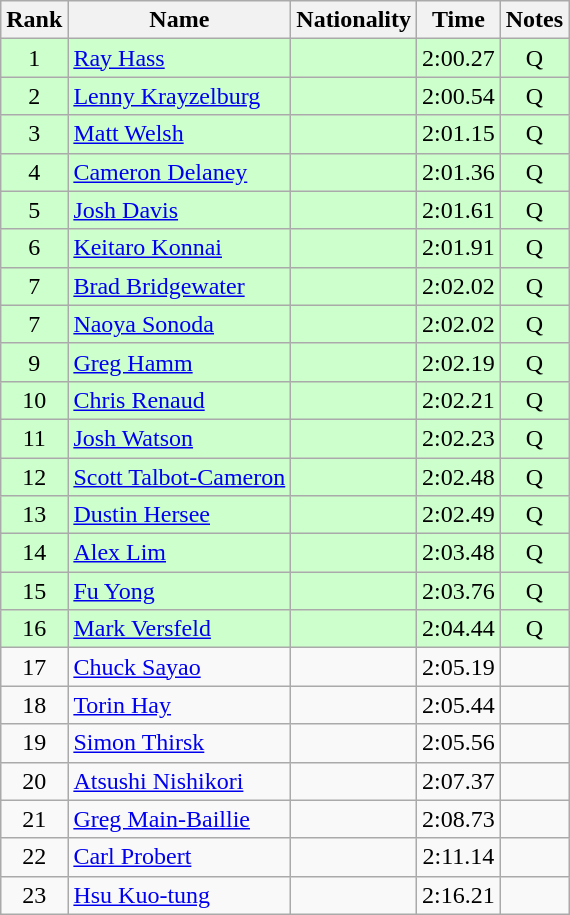<table class="wikitable sortable" style="text-align:center">
<tr>
<th>Rank</th>
<th>Name</th>
<th>Nationality</th>
<th>Time</th>
<th>Notes</th>
</tr>
<tr bgcolor=ccffcc>
<td>1</td>
<td align=left><a href='#'>Ray Hass</a></td>
<td align=left></td>
<td>2:00.27</td>
<td>Q</td>
</tr>
<tr bgcolor=ccffcc>
<td>2</td>
<td align=left><a href='#'>Lenny Krayzelburg</a></td>
<td align=left></td>
<td>2:00.54</td>
<td>Q</td>
</tr>
<tr bgcolor=ccffcc>
<td>3</td>
<td align=left><a href='#'>Matt Welsh</a></td>
<td align=left></td>
<td>2:01.15</td>
<td>Q</td>
</tr>
<tr bgcolor=ccffcc>
<td>4</td>
<td align=left><a href='#'>Cameron Delaney</a></td>
<td align=left></td>
<td>2:01.36</td>
<td>Q</td>
</tr>
<tr bgcolor=ccffcc>
<td>5</td>
<td align=left><a href='#'>Josh Davis</a></td>
<td align=left></td>
<td>2:01.61</td>
<td>Q</td>
</tr>
<tr bgcolor=ccffcc>
<td>6</td>
<td align=left><a href='#'>Keitaro Konnai</a></td>
<td align=left></td>
<td>2:01.91</td>
<td>Q</td>
</tr>
<tr bgcolor=ccffcc>
<td>7</td>
<td align=left><a href='#'>Brad Bridgewater</a></td>
<td align=left></td>
<td>2:02.02</td>
<td>Q</td>
</tr>
<tr bgcolor=ccffcc>
<td>7</td>
<td align=left><a href='#'>Naoya Sonoda</a></td>
<td align=left></td>
<td>2:02.02</td>
<td>Q</td>
</tr>
<tr bgcolor=ccffcc>
<td>9</td>
<td align=left><a href='#'>Greg Hamm</a></td>
<td align=left></td>
<td>2:02.19</td>
<td>Q</td>
</tr>
<tr bgcolor=ccffcc>
<td>10</td>
<td align=left><a href='#'>Chris Renaud</a></td>
<td align=left></td>
<td>2:02.21</td>
<td>Q</td>
</tr>
<tr bgcolor=ccffcc>
<td>11</td>
<td align=left><a href='#'>Josh Watson</a></td>
<td align=left></td>
<td>2:02.23</td>
<td>Q</td>
</tr>
<tr bgcolor=ccffcc>
<td>12</td>
<td align=left><a href='#'>Scott Talbot-Cameron</a></td>
<td align=left></td>
<td>2:02.48</td>
<td>Q</td>
</tr>
<tr bgcolor=ccffcc>
<td>13</td>
<td align=left><a href='#'>Dustin Hersee</a></td>
<td align=left></td>
<td>2:02.49</td>
<td>Q</td>
</tr>
<tr bgcolor=ccffcc>
<td>14</td>
<td align=left><a href='#'>Alex Lim</a></td>
<td align=left></td>
<td>2:03.48</td>
<td>Q</td>
</tr>
<tr bgcolor=ccffcc>
<td>15</td>
<td align=left><a href='#'>Fu Yong</a></td>
<td align=left></td>
<td>2:03.76</td>
<td>Q</td>
</tr>
<tr bgcolor=ccffcc>
<td>16</td>
<td align=left><a href='#'>Mark Versfeld</a></td>
<td align=left></td>
<td>2:04.44</td>
<td>Q</td>
</tr>
<tr>
<td>17</td>
<td align=left><a href='#'>Chuck Sayao</a></td>
<td align=left></td>
<td>2:05.19</td>
<td></td>
</tr>
<tr>
<td>18</td>
<td align=left><a href='#'>Torin Hay</a></td>
<td align=left></td>
<td>2:05.44</td>
<td></td>
</tr>
<tr>
<td>19</td>
<td align=left><a href='#'>Simon Thirsk</a></td>
<td align=left></td>
<td>2:05.56</td>
<td></td>
</tr>
<tr>
<td>20</td>
<td align=left><a href='#'>Atsushi Nishikori</a></td>
<td align=left></td>
<td>2:07.37</td>
<td></td>
</tr>
<tr>
<td>21</td>
<td align=left><a href='#'>Greg Main-Baillie</a></td>
<td align=left></td>
<td>2:08.73</td>
<td></td>
</tr>
<tr>
<td>22</td>
<td align=left><a href='#'>Carl Probert</a></td>
<td align=left></td>
<td>2:11.14</td>
<td></td>
</tr>
<tr>
<td>23</td>
<td align=left><a href='#'>Hsu Kuo-tung</a></td>
<td align=left></td>
<td>2:16.21</td>
<td></td>
</tr>
</table>
